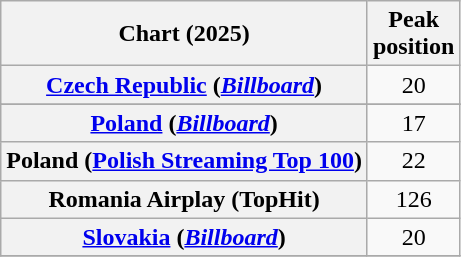<table class="wikitable sortable plainrowheaders" style="text-align:center">
<tr>
<th scope="col">Chart (2025)</th>
<th scope="col">Peak<br>position</th>
</tr>
<tr>
<th scope="row"><a href='#'>Czech Republic</a> (<em><a href='#'>Billboard</a></em>)</th>
<td>20</td>
</tr>
<tr>
</tr>
<tr>
</tr>
<tr>
<th scope="row"><a href='#'>Poland</a> (<em><a href='#'>Billboard</a></em>)</th>
<td>17</td>
</tr>
<tr>
<th scope="row">Poland (<a href='#'>Polish Streaming Top 100</a>)</th>
<td>22</td>
</tr>
<tr>
<th scope="row">Romania Airplay (TopHit)</th>
<td>126</td>
</tr>
<tr>
<th scope="row"><a href='#'>Slovakia</a> (<em><a href='#'>Billboard</a></em>)</th>
<td>20</td>
</tr>
<tr>
</tr>
</table>
